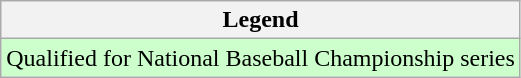<table class="wikitable">
<tr>
<th>Legend</th>
</tr>
<tr bgcolor=ccffcc>
<td>Qualified for National Baseball Championship series</td>
</tr>
</table>
